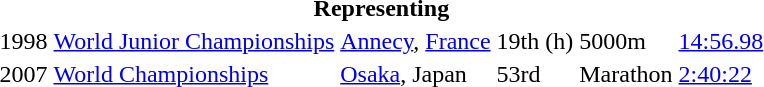<table>
<tr>
<th colspan="6">Representing </th>
</tr>
<tr>
<td>1998</td>
<td><a href='#'>World Junior Championships</a></td>
<td><a href='#'>Annecy</a>, <a href='#'>France</a></td>
<td>19th (h)</td>
<td>5000m</td>
<td><a href='#'>14:56.98</a></td>
</tr>
<tr>
<td>2007</td>
<td><a href='#'>World Championships</a></td>
<td><a href='#'>Osaka</a>, Japan</td>
<td>53rd</td>
<td>Marathon</td>
<td><a href='#'>2:40:22</a></td>
</tr>
</table>
